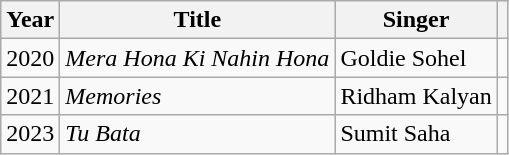<table class="wikitable">
<tr>
<th>Year</th>
<th>Title</th>
<th>Singer</th>
<th></th>
</tr>
<tr>
<td>2020</td>
<td><em>Mera Hona Ki Nahin Hona</em></td>
<td>Goldie Sohel</td>
<td></td>
</tr>
<tr>
<td>2021</td>
<td><em>Memories</em></td>
<td>Ridham Kalyan</td>
<td></td>
</tr>
<tr>
<td>2023</td>
<td><em>Tu Bata</em></td>
<td>Sumit Saha</td>
<td></td>
</tr>
</table>
